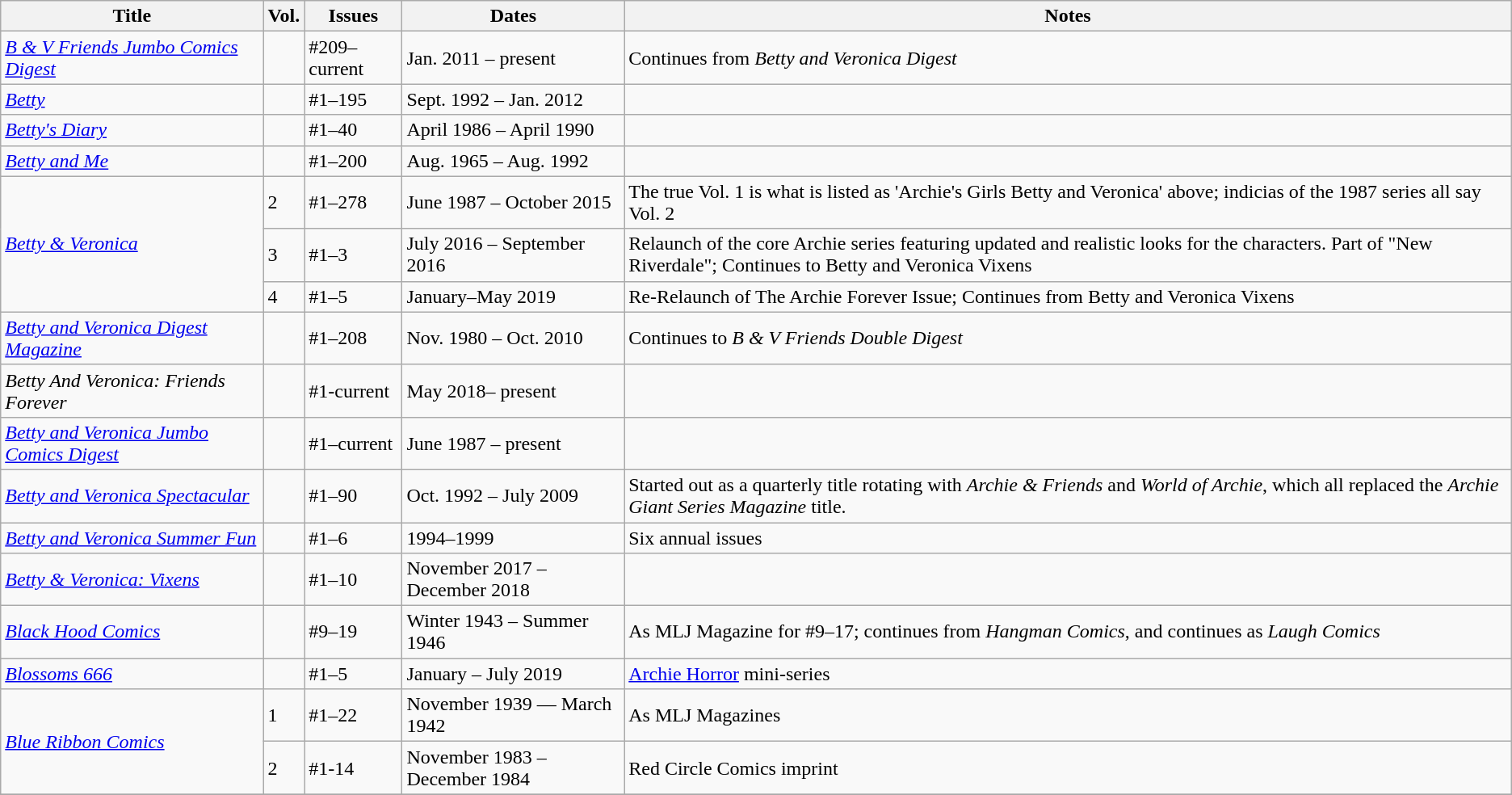<table class="wikitable sortable">
<tr>
<th>Title</th>
<th>Vol.</th>
<th>Issues</th>
<th>Dates</th>
<th>Notes</th>
</tr>
<tr>
<td><em><a href='#'>B & V Friends Jumbo Comics Digest</a></em></td>
<td></td>
<td>#209–current</td>
<td>Jan. 2011 – present</td>
<td>Continues from <em>Betty and Veronica Digest</em></td>
</tr>
<tr>
<td><em><a href='#'>Betty</a></em></td>
<td></td>
<td>#1–195</td>
<td>Sept. 1992 – Jan. 2012</td>
<td></td>
</tr>
<tr>
<td><em><a href='#'>Betty's Diary</a></em></td>
<td></td>
<td>#1–40</td>
<td>April 1986 – April 1990</td>
<td></td>
</tr>
<tr>
<td><em><a href='#'>Betty and Me</a></em></td>
<td></td>
<td>#1–200</td>
<td>Aug. 1965 – Aug. 1992</td>
<td></td>
</tr>
<tr>
<td rowspan="3"><em><a href='#'>Betty & Veronica</a></em></td>
<td>2</td>
<td>#1–278</td>
<td>June 1987 – October 2015</td>
<td>The true Vol. 1 is what is listed as 'Archie's Girls Betty and Veronica' above; indicias of the 1987 series all say Vol. 2</td>
</tr>
<tr>
<td>3</td>
<td>#1–3</td>
<td>July 2016 – September 2016</td>
<td>Relaunch of the core Archie series featuring updated and realistic looks for the characters. Part of "New Riverdale"; Continues to Betty and Veronica Vixens</td>
</tr>
<tr>
<td>4</td>
<td>#1–5</td>
<td>January–May 2019</td>
<td>Re-Relaunch of The Archie Forever Issue; Continues from Betty and Veronica Vixens</td>
</tr>
<tr>
<td><em><a href='#'>Betty and Veronica Digest Magazine</a></em></td>
<td></td>
<td>#1–208</td>
<td>Nov. 1980 – Oct. 2010</td>
<td>Continues to <em>B & V Friends Double Digest</em></td>
</tr>
<tr>
<td><em>Betty And Veronica: Friends Forever</em></td>
<td></td>
<td>#1-current</td>
<td>May 2018– present</td>
<td></td>
</tr>
<tr>
<td><em><a href='#'>Betty and Veronica Jumbo Comics Digest</a></em></td>
<td></td>
<td>#1–current</td>
<td>June 1987 – present</td>
<td></td>
</tr>
<tr>
<td><em><a href='#'>Betty and Veronica Spectacular</a></em></td>
<td></td>
<td>#1–90</td>
<td>Oct. 1992 – July 2009</td>
<td>Started out as a quarterly title rotating with <em>Archie & Friends</em> and <em>World of Archie</em>, which all replaced the <em>Archie Giant Series Magazine</em> title.</td>
</tr>
<tr>
<td><em><a href='#'>Betty and Veronica Summer Fun</a></em></td>
<td></td>
<td>#1–6</td>
<td>1994–1999</td>
<td>Six annual issues</td>
</tr>
<tr>
<td><em><a href='#'>Betty & Veronica: Vixens</a></em></td>
<td></td>
<td>#1–10</td>
<td>November 2017 – December 2018</td>
<td></td>
</tr>
<tr>
<td><em><a href='#'>Black Hood Comics</a></em></td>
<td></td>
<td>#9–19</td>
<td>Winter 1943 – Summer 1946</td>
<td>As MLJ Magazine for #9–17; continues from <em>Hangman Comics</em>, and continues as <em>Laugh Comics</em></td>
</tr>
<tr>
<td><em><a href='#'>Blossoms 666</a></em></td>
<td></td>
<td>#1–5</td>
<td>January – July 2019</td>
<td><a href='#'>Archie Horror</a> mini-series</td>
</tr>
<tr>
<td rowspan="2"><em><a href='#'>Blue Ribbon Comics</a></em></td>
<td>1</td>
<td>#1–22</td>
<td>November 1939 — March 1942</td>
<td>As MLJ Magazines</td>
</tr>
<tr>
<td>2</td>
<td>#1-14</td>
<td>November 1983 – December 1984</td>
<td>Red Circle Comics imprint</td>
</tr>
<tr>
</tr>
</table>
